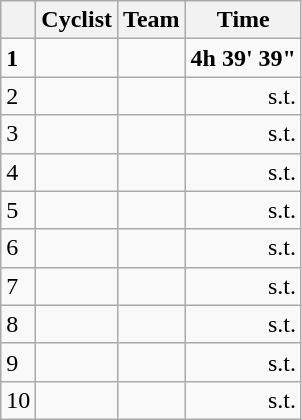<table class="wikitable">
<tr>
<th></th>
<th>Cyclist</th>
<th>Team</th>
<th>Time</th>
</tr>
<tr>
<td><strong>1</strong></td>
<td></td>
<td><strong></strong></td>
<td align="right"><strong>4h 39' 39"</strong></td>
</tr>
<tr>
<td>2</td>
<td></td>
<td></td>
<td align="right">s.t.</td>
</tr>
<tr>
<td>3</td>
<td></td>
<td></td>
<td align="right">s.t.</td>
</tr>
<tr>
<td>4</td>
<td></td>
<td></td>
<td align="right">s.t.</td>
</tr>
<tr>
<td>5</td>
<td></td>
<td></td>
<td align="right">s.t.</td>
</tr>
<tr>
<td>6</td>
<td></td>
<td></td>
<td align="right">s.t.</td>
</tr>
<tr>
<td>7</td>
<td></td>
<td></td>
<td align="right">s.t.</td>
</tr>
<tr>
<td>8</td>
<td></td>
<td></td>
<td align="right">s.t.</td>
</tr>
<tr>
<td>9</td>
<td></td>
<td></td>
<td align="right">s.t.</td>
</tr>
<tr>
<td>10</td>
<td></td>
<td></td>
<td align="right">s.t.</td>
</tr>
</table>
